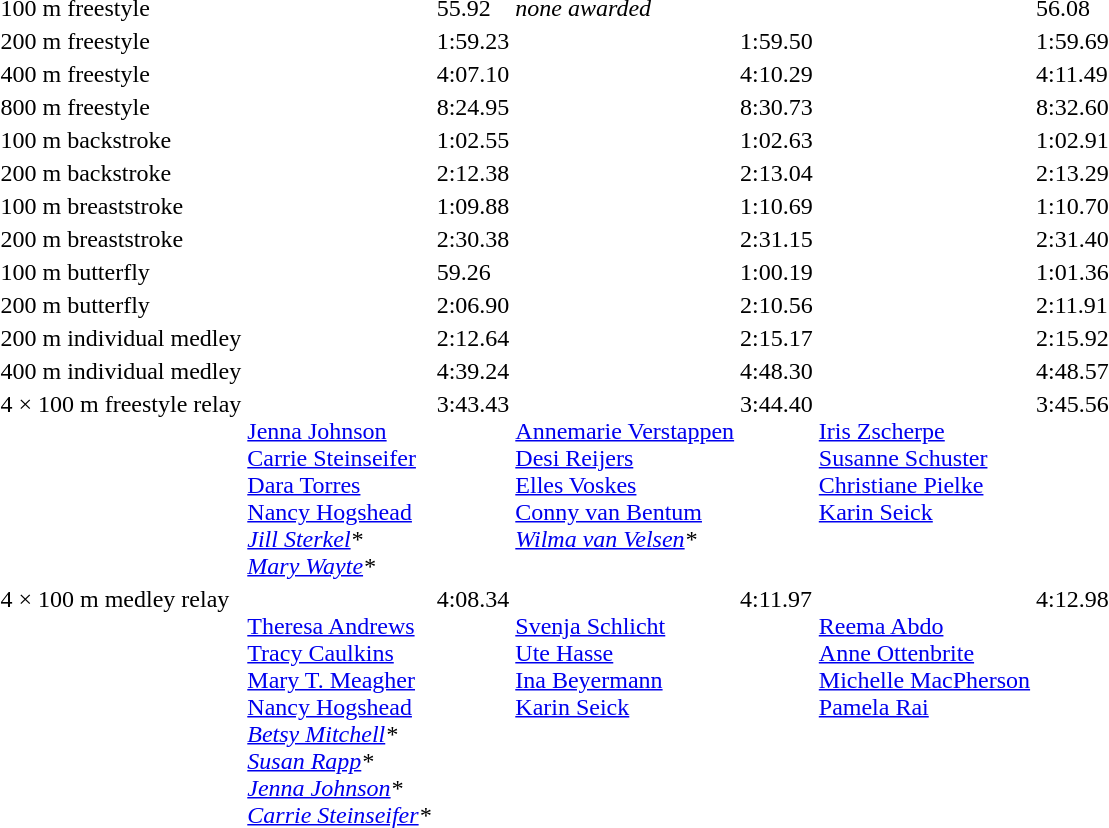<table>
<tr valign="top">
<td rowspan=2>100 m freestyle<br></td>
<td></td>
<td rowspan=2>55.92</td>
<td rowspan=2><em>none awarded</em></td>
<td rowspan=2></td>
<td rowspan=2></td>
<td rowspan=2>56.08</td>
</tr>
<tr>
<td></td>
</tr>
<tr>
<td>200 m freestyle<br></td>
<td></td>
<td>1:59.23</td>
<td></td>
<td>1:59.50</td>
<td></td>
<td>1:59.69</td>
</tr>
<tr>
<td>400 m freestyle<br></td>
<td></td>
<td>4:07.10 </td>
<td></td>
<td>4:10.29</td>
<td></td>
<td>4:11.49</td>
</tr>
<tr>
<td>800 m freestyle<br></td>
<td></td>
<td>8:24.95 </td>
<td></td>
<td>8:30.73</td>
<td></td>
<td>8:32.60</td>
</tr>
<tr>
<td>100 m backstroke<br></td>
<td></td>
<td>1:02.55</td>
<td></td>
<td>1:02.63</td>
<td></td>
<td>1:02.91</td>
</tr>
<tr>
<td>200 m backstroke<br></td>
<td></td>
<td>2:12.38</td>
<td></td>
<td>2:13.04</td>
<td></td>
<td>2:13.29</td>
</tr>
<tr>
<td>100 m breaststroke<br></td>
<td></td>
<td>1:09.88 </td>
<td></td>
<td>1:10.69</td>
<td></td>
<td>1:10.70</td>
</tr>
<tr>
<td>200 m breaststroke<br></td>
<td></td>
<td>2:30.38</td>
<td></td>
<td>2:31.15</td>
<td></td>
<td>2:31.40</td>
</tr>
<tr>
<td>100 m butterfly<br></td>
<td></td>
<td>59.26</td>
<td></td>
<td>1:00.19</td>
<td></td>
<td>1:01.36</td>
</tr>
<tr>
<td>200 m butterfly<br></td>
<td></td>
<td>2:06.90 </td>
<td></td>
<td>2:10.56</td>
<td></td>
<td>2:11.91</td>
</tr>
<tr>
<td>200 m individual medley<br></td>
<td></td>
<td>2:12.64 </td>
<td></td>
<td>2:15.17</td>
<td></td>
<td>2:15.92</td>
</tr>
<tr>
<td>400 m individual medley<br></td>
<td></td>
<td>4:39.24</td>
<td></td>
<td>4:48.30</td>
<td></td>
<td>4:48.57</td>
</tr>
<tr valign="top">
<td>4 × 100 m freestyle relay<br></td>
<td><br> <a href='#'>Jenna Johnson</a><br> <a href='#'>Carrie Steinseifer</a><br> <a href='#'>Dara Torres</a><br> <a href='#'>Nancy Hogshead</a><br> <em><a href='#'>Jill Sterkel</a>*</em><br> <em><a href='#'>Mary Wayte</a>*</em><br></td>
<td>3:43.43</td>
<td><br> <a href='#'>Annemarie Verstappen</a><br> <a href='#'>Desi Reijers</a><br> <a href='#'>Elles Voskes</a><br> <a href='#'>Conny van Bentum</a><br> <em><a href='#'>Wilma van Velsen</a>*</em><br></td>
<td>3:44.40</td>
<td><br> <a href='#'>Iris Zscherpe</a><br> <a href='#'>Susanne Schuster</a><br> <a href='#'>Christiane Pielke</a><br> <a href='#'>Karin Seick</a><br></td>
<td>3:45.56</td>
</tr>
<tr valign="top">
<td>4 × 100 m medley relay<br></td>
<td><br> <a href='#'>Theresa Andrews</a><br> <a href='#'>Tracy Caulkins</a><br> <a href='#'>Mary T. Meagher</a><br> <a href='#'>Nancy Hogshead</a><br> <em><a href='#'>Betsy Mitchell</a>*</em><br> <em><a href='#'>Susan Rapp</a>*</em><br> <em><a href='#'>Jenna Johnson</a>*</em><br> <em><a href='#'>Carrie Steinseifer</a>*</em><br></td>
<td>4:08.34</td>
<td><br> <a href='#'>Svenja Schlicht</a><br> <a href='#'>Ute Hasse</a><br> <a href='#'>Ina Beyermann</a><br> <a href='#'>Karin Seick</a><br></td>
<td>4:11.97</td>
<td><br> <a href='#'>Reema Abdo</a><br> <a href='#'>Anne Ottenbrite</a><br> <a href='#'>Michelle MacPherson</a><br> <a href='#'>Pamela Rai</a><br></td>
<td>4:12.98</td>
</tr>
</table>
